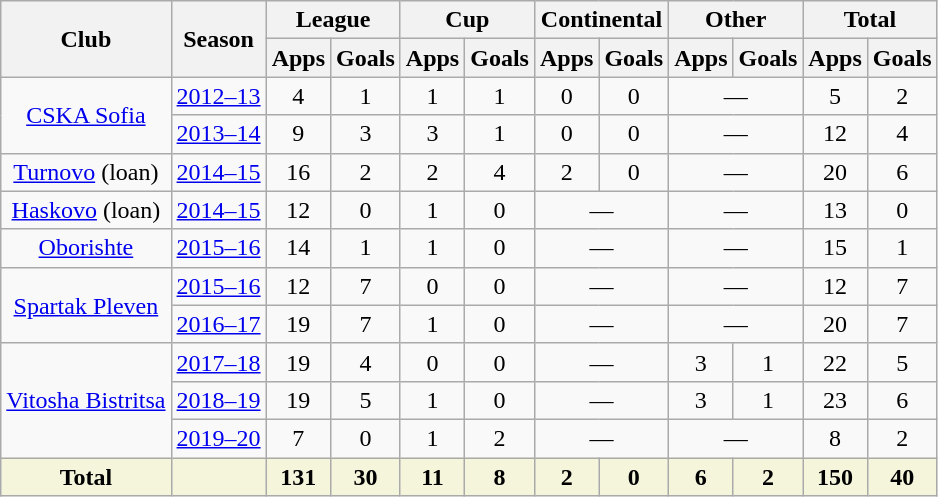<table class="wikitable" style="text-align: center;">
<tr>
<th rowspan="2">Club</th>
<th rowspan="2">Season</th>
<th colspan="2">League</th>
<th colspan="2">Cup</th>
<th colspan="2">Continental</th>
<th colspan="2">Other</th>
<th colspan="2">Total</th>
</tr>
<tr>
<th>Apps</th>
<th>Goals</th>
<th>Apps</th>
<th>Goals</th>
<th>Apps</th>
<th>Goals</th>
<th>Apps</th>
<th>Goals</th>
<th>Apps</th>
<th>Goals</th>
</tr>
<tr>
<td rowspan="2"><a href='#'>CSKA Sofia</a></td>
<td><a href='#'>2012–13</a></td>
<td>4</td>
<td>1</td>
<td>1</td>
<td>1</td>
<td>0</td>
<td>0</td>
<td colspan="2">—</td>
<td>5</td>
<td>2</td>
</tr>
<tr>
<td><a href='#'>2013–14</a></td>
<td>9</td>
<td>3</td>
<td>3</td>
<td>1</td>
<td>0</td>
<td>0</td>
<td colspan="2">—</td>
<td>12</td>
<td>4</td>
</tr>
<tr>
<td rowspan="1"><a href='#'>Turnovo</a> (loan)</td>
<td><a href='#'>2014–15</a></td>
<td>16</td>
<td>2</td>
<td>2</td>
<td>4</td>
<td>2</td>
<td>0</td>
<td colspan="2">—</td>
<td>20</td>
<td>6</td>
</tr>
<tr>
<td rowspan="1"><a href='#'>Haskovo</a> (loan)</td>
<td><a href='#'>2014–15</a></td>
<td>12</td>
<td>0</td>
<td>1</td>
<td>0</td>
<td colspan="2">—</td>
<td colspan="2">—</td>
<td>13</td>
<td>0</td>
</tr>
<tr>
<td rowspan="1"><a href='#'>Oborishte</a></td>
<td><a href='#'>2015–16</a></td>
<td>14</td>
<td>1</td>
<td>1</td>
<td>0</td>
<td colspan="2">—</td>
<td colspan="2">—</td>
<td>15</td>
<td>1</td>
</tr>
<tr>
<td rowspan="2"><a href='#'>Spartak Pleven</a></td>
<td><a href='#'>2015–16</a></td>
<td>12</td>
<td>7</td>
<td>0</td>
<td>0</td>
<td colspan="2">—</td>
<td colspan="2">—</td>
<td>12</td>
<td>7</td>
</tr>
<tr>
<td><a href='#'>2016–17</a></td>
<td>19</td>
<td>7</td>
<td>1</td>
<td>0</td>
<td colspan="2">—</td>
<td colspan="2">—</td>
<td>20</td>
<td>7</td>
</tr>
<tr>
<td rowspan="3"><a href='#'>Vitosha Bistritsa</a></td>
<td><a href='#'>2017–18</a></td>
<td>19</td>
<td>4</td>
<td>0</td>
<td>0</td>
<td colspan="2">—</td>
<td>3</td>
<td>1</td>
<td>22</td>
<td>5</td>
</tr>
<tr>
<td><a href='#'>2018–19</a></td>
<td>19</td>
<td>5</td>
<td>1</td>
<td>0</td>
<td colspan="2">—</td>
<td>3</td>
<td>1</td>
<td>23</td>
<td>6</td>
</tr>
<tr>
<td><a href='#'>2019–20</a></td>
<td>7</td>
<td>0</td>
<td>1</td>
<td>2</td>
<td colspan="2">—</td>
<td colspan="2">—</td>
<td>8</td>
<td>2</td>
</tr>
<tr>
<th style="text-align:center; background:beige;">Total</th>
<th style="text-align:center; background:beige;"></th>
<th style="text-align:center; background:beige;">131</th>
<th style="text-align:center; background:beige;">30</th>
<th style="text-align:center; background:beige;">11</th>
<th style="text-align:center; background:beige;">8</th>
<th style="text-align:center; background:beige;">2</th>
<th style="text-align:center; background:beige;">0</th>
<th style="text-align:center; background:beige;">6</th>
<th style="text-align:center; background:beige;">2</th>
<th style="text-align:center; background:beige;">150</th>
<th style="text-align:center; background:beige;">40</th>
</tr>
</table>
